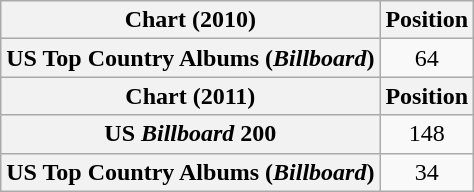<table class="wikitable sortable plainrowheaders" style="text-align:center">
<tr>
<th scope="col">Chart (2010)</th>
<th scope="col">Position</th>
</tr>
<tr>
<th scope="row">US Top Country Albums (<em>Billboard</em>)</th>
<td>64</td>
</tr>
<tr>
<th scope="col">Chart (2011)</th>
<th scope="col">Position</th>
</tr>
<tr>
<th scope="row">US <em>Billboard</em> 200</th>
<td>148</td>
</tr>
<tr>
<th scope="row">US Top Country Albums (<em>Billboard</em>)</th>
<td>34</td>
</tr>
</table>
